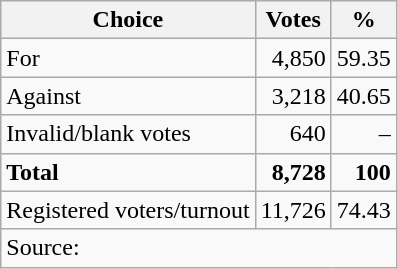<table class=wikitable style=text-align:right>
<tr>
<th>Choice</th>
<th>Votes</th>
<th>%</th>
</tr>
<tr>
<td align=left>For</td>
<td>4,850</td>
<td>59.35</td>
</tr>
<tr>
<td align=left>Against</td>
<td>3,218</td>
<td>40.65</td>
</tr>
<tr>
<td align=left>Invalid/blank votes</td>
<td>640</td>
<td>–</td>
</tr>
<tr>
<td align=left><strong>Total</strong></td>
<td><strong>8,728</strong></td>
<td><strong>100</strong></td>
</tr>
<tr>
<td align=left>Registered voters/turnout</td>
<td>11,726</td>
<td>74.43</td>
</tr>
<tr>
<td align=left colspan=3>Source: </td>
</tr>
</table>
